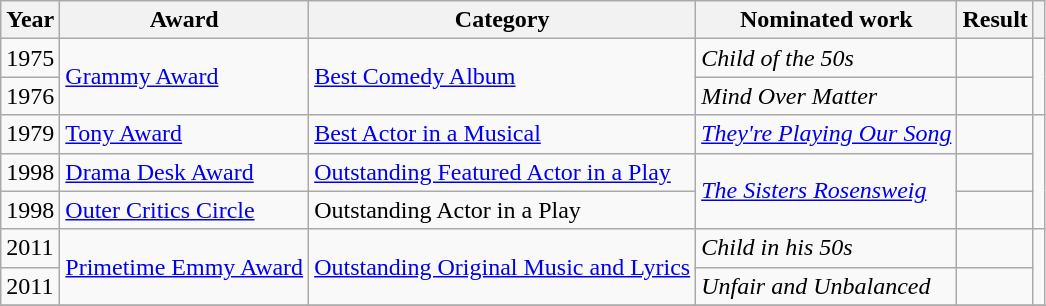<table class="wikitable">
<tr>
<th>Year</th>
<th>Award</th>
<th>Category</th>
<th>Nominated work</th>
<th>Result</th>
<th></th>
</tr>
<tr>
<td>1975</td>
<td rowspan=2><a href='#'>Grammy Award</a></td>
<td rowspan=2><a href='#'>Best Comedy Album</a></td>
<td><em>Child of the 50s</em></td>
<td></td>
<td rowspan=2></td>
</tr>
<tr>
<td>1976</td>
<td><em>Mind Over Matter</em></td>
<td></td>
</tr>
<tr>
<td>1979</td>
<td><a href='#'>Tony Award</a></td>
<td><a href='#'>Best Actor in a Musical</a></td>
<td><em><a href='#'>They're Playing Our Song</a></em></td>
<td></td>
<td rowspan=3></td>
</tr>
<tr>
<td>1998</td>
<td><a href='#'>Drama Desk Award</a></td>
<td><a href='#'>Outstanding Featured Actor in a Play</a></td>
<td rowspan=2><em><a href='#'>The Sisters Rosensweig</a></em></td>
<td></td>
</tr>
<tr>
<td>1998</td>
<td><a href='#'>Outer Critics Circle</a></td>
<td>Outstanding Actor in a Play</td>
<td></td>
</tr>
<tr>
<td>2011</td>
<td rowspan=2><a href='#'>Primetime Emmy Award</a></td>
<td rowspan=2><a href='#'>Outstanding Original Music and Lyrics</a></td>
<td><em>Child in his 50s</em></td>
<td></td>
<td rowspan=2></td>
</tr>
<tr>
<td>2011</td>
<td><em>Unfair and Unbalanced</em></td>
<td></td>
</tr>
<tr>
</tr>
</table>
